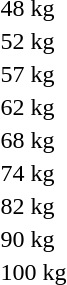<table>
<tr>
<td>48 kg</td>
<td></td>
<td></td>
<td></td>
</tr>
<tr>
<td>52 kg</td>
<td></td>
<td></td>
<td></td>
</tr>
<tr>
<td>57 kg</td>
<td></td>
<td></td>
<td></td>
</tr>
<tr>
<td>62 kg</td>
<td></td>
<td></td>
<td></td>
</tr>
<tr>
<td>68 kg</td>
<td></td>
<td></td>
<td></td>
</tr>
<tr>
<td>74 kg</td>
<td></td>
<td></td>
<td></td>
</tr>
<tr>
<td>82 kg</td>
<td></td>
<td></td>
<td></td>
</tr>
<tr>
<td>90 kg</td>
<td></td>
<td></td>
<td></td>
</tr>
<tr>
<td>100 kg</td>
<td></td>
<td></td>
<td></td>
</tr>
</table>
